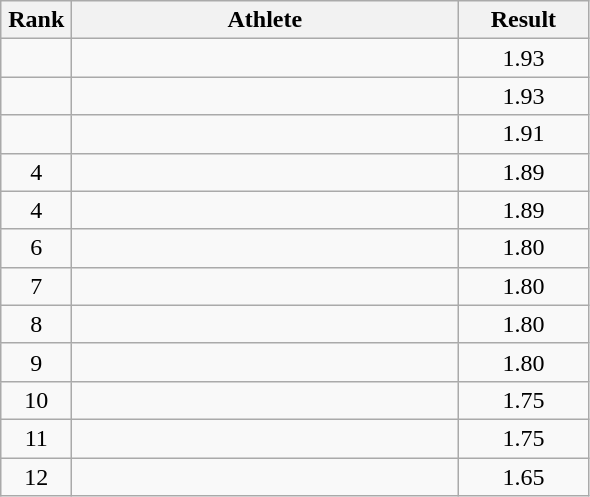<table class=wikitable style="text-align:center">
<tr>
<th width=40>Rank</th>
<th width=250>Athlete</th>
<th width=80>Result</th>
</tr>
<tr>
<td></td>
<td align=left></td>
<td>1.93</td>
</tr>
<tr>
<td></td>
<td align=left></td>
<td>1.93</td>
</tr>
<tr>
<td></td>
<td align=left></td>
<td>1.91</td>
</tr>
<tr>
<td>4</td>
<td align=left></td>
<td>1.89</td>
</tr>
<tr>
<td>4</td>
<td align=left></td>
<td>1.89</td>
</tr>
<tr>
<td>6</td>
<td align=left></td>
<td>1.80</td>
</tr>
<tr>
<td>7</td>
<td align=left></td>
<td>1.80</td>
</tr>
<tr>
<td>8</td>
<td align=left></td>
<td>1.80</td>
</tr>
<tr>
<td>9</td>
<td align=left></td>
<td>1.80</td>
</tr>
<tr>
<td>10</td>
<td align=left></td>
<td>1.75</td>
</tr>
<tr>
<td>11</td>
<td align=left></td>
<td>1.75</td>
</tr>
<tr>
<td>12</td>
<td align=left></td>
<td>1.65</td>
</tr>
</table>
